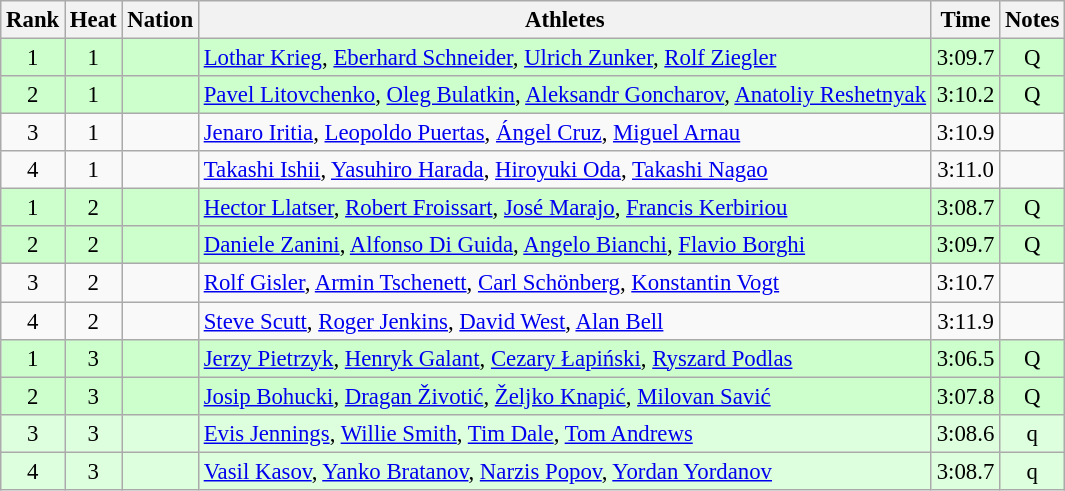<table class="wikitable sortable" style="text-align:center;font-size:95%">
<tr>
<th>Rank</th>
<th>Heat</th>
<th>Nation</th>
<th>Athletes</th>
<th>Time</th>
<th>Notes</th>
</tr>
<tr bgcolor=ccffcc>
<td>1</td>
<td>1</td>
<td align=left></td>
<td align=left><a href='#'>Lothar Krieg</a>, <a href='#'>Eberhard Schneider</a>, <a href='#'>Ulrich Zunker</a>, <a href='#'>Rolf Ziegler</a></td>
<td>3:09.7</td>
<td>Q</td>
</tr>
<tr bgcolor=ccffcc>
<td>2</td>
<td>1</td>
<td align=left></td>
<td align=left><a href='#'>Pavel Litovchenko</a>, <a href='#'>Oleg Bulatkin</a>, <a href='#'>Aleksandr Goncharov</a>, <a href='#'>Anatoliy Reshetnyak</a></td>
<td>3:10.2</td>
<td>Q</td>
</tr>
<tr>
<td>3</td>
<td>1</td>
<td align=left></td>
<td align=left><a href='#'>Jenaro Iritia</a>, <a href='#'>Leopoldo Puertas</a>, <a href='#'>Ángel Cruz</a>, <a href='#'>Miguel Arnau</a></td>
<td>3:10.9</td>
<td></td>
</tr>
<tr>
<td>4</td>
<td>1</td>
<td align=left></td>
<td align=left><a href='#'>Takashi Ishii</a>, <a href='#'>Yasuhiro Harada</a>, <a href='#'>Hiroyuki Oda</a>, <a href='#'>Takashi Nagao</a></td>
<td>3:11.0</td>
<td></td>
</tr>
<tr bgcolor=ccffcc>
<td>1</td>
<td>2</td>
<td align=left></td>
<td align=left><a href='#'>Hector Llatser</a>, <a href='#'>Robert Froissart</a>, <a href='#'>José Marajo</a>, <a href='#'>Francis Kerbiriou</a></td>
<td>3:08.7</td>
<td>Q</td>
</tr>
<tr bgcolor=ccffcc>
<td>2</td>
<td>2</td>
<td align=left></td>
<td align=left><a href='#'>Daniele Zanini</a>, <a href='#'>Alfonso Di Guida</a>, <a href='#'>Angelo Bianchi</a>, <a href='#'>Flavio Borghi</a></td>
<td>3:09.7</td>
<td>Q</td>
</tr>
<tr>
<td>3</td>
<td>2</td>
<td align=left></td>
<td align=left><a href='#'>Rolf Gisler</a>, <a href='#'>Armin Tschenett</a>, <a href='#'>Carl Schönberg</a>, <a href='#'>Konstantin Vogt</a></td>
<td>3:10.7</td>
<td></td>
</tr>
<tr>
<td>4</td>
<td>2</td>
<td align=left></td>
<td align=left><a href='#'>Steve Scutt</a>, <a href='#'>Roger Jenkins</a>, <a href='#'>David West</a>, <a href='#'>Alan Bell</a></td>
<td>3:11.9</td>
<td></td>
</tr>
<tr bgcolor=ccffcc>
<td>1</td>
<td>3</td>
<td align=left></td>
<td align=left><a href='#'>Jerzy Pietrzyk</a>, <a href='#'>Henryk Galant</a>, <a href='#'>Cezary Łapiński</a>, <a href='#'>Ryszard Podlas</a></td>
<td>3:06.5</td>
<td>Q</td>
</tr>
<tr bgcolor=ccffcc>
<td>2</td>
<td>3</td>
<td align=left></td>
<td align=left><a href='#'>Josip Bohucki</a>, <a href='#'>Dragan Životić</a>, <a href='#'>Željko Knapić</a>, <a href='#'>Milovan Savić</a></td>
<td>3:07.8</td>
<td>Q</td>
</tr>
<tr bgcolor=ddffdd>
<td>3</td>
<td>3</td>
<td align=left></td>
<td align=left><a href='#'>Evis Jennings</a>, <a href='#'>Willie Smith</a>, <a href='#'>Tim Dale</a>, <a href='#'>Tom Andrews</a></td>
<td>3:08.6</td>
<td>q</td>
</tr>
<tr bgcolor=ddffdd>
<td>4</td>
<td>3</td>
<td align=left></td>
<td align=left><a href='#'>Vasil Kasov</a>, <a href='#'>Yanko Bratanov</a>, <a href='#'>Narzis Popov</a>, <a href='#'>Yordan Yordanov</a></td>
<td>3:08.7</td>
<td>q</td>
</tr>
</table>
